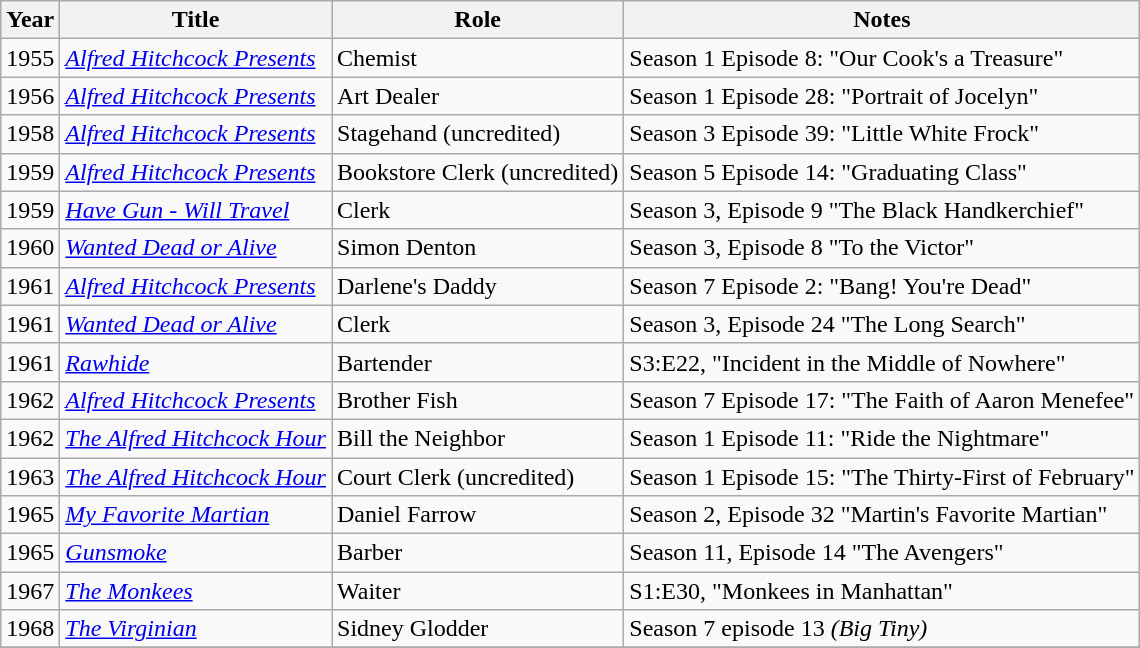<table class="wikitable plainrowheaders sortable">
<tr>
<th scope="col">Year</th>
<th scope="col">Title</th>
<th scope="col">Role</th>
<th scope="col" class="unsortable">Notes</th>
</tr>
<tr>
<td>1955</td>
<td><em><a href='#'>Alfred Hitchcock Presents</a></em></td>
<td>Chemist</td>
<td>Season 1 Episode 8: "Our Cook's a Treasure"</td>
</tr>
<tr>
<td>1956</td>
<td><em><a href='#'>Alfred Hitchcock Presents</a></em></td>
<td>Art Dealer</td>
<td>Season 1 Episode 28: "Portrait of Jocelyn"</td>
</tr>
<tr>
<td>1958</td>
<td><em><a href='#'>Alfred Hitchcock Presents</a></em></td>
<td>Stagehand (uncredited)</td>
<td>Season 3 Episode 39: "Little White Frock"</td>
</tr>
<tr>
<td>1959</td>
<td><em><a href='#'>Alfred Hitchcock Presents</a></em></td>
<td>Bookstore Clerk (uncredited)</td>
<td>Season 5 Episode 14: "Graduating Class"</td>
</tr>
<tr>
<td>1959</td>
<td><em><a href='#'>Have Gun - Will Travel</a></em></td>
<td>Clerk</td>
<td>Season 3, Episode 9 "The Black Handkerchief"</td>
</tr>
<tr>
<td>1960</td>
<td><em><a href='#'>Wanted Dead or Alive</a></em></td>
<td>Simon Denton</td>
<td>Season 3, Episode 8 "To the Victor"</td>
</tr>
<tr>
<td>1961</td>
<td><em><a href='#'>Alfred Hitchcock Presents</a></em></td>
<td>Darlene's Daddy</td>
<td>Season 7 Episode 2: "Bang! You're Dead"</td>
</tr>
<tr>
<td>1961</td>
<td><em><a href='#'>Wanted Dead or Alive</a></em></td>
<td>Clerk</td>
<td>Season 3, Episode 24 "The Long Search"</td>
</tr>
<tr>
<td>1961</td>
<td><em><a href='#'>Rawhide</a></em></td>
<td>Bartender</td>
<td>S3:E22, "Incident in the Middle of Nowhere"</td>
</tr>
<tr>
<td>1962</td>
<td><em><a href='#'>Alfred Hitchcock Presents</a></em></td>
<td>Brother Fish</td>
<td>Season 7 Episode 17: "The Faith of Aaron Menefee"</td>
</tr>
<tr>
<td>1962</td>
<td><em><a href='#'>The Alfred Hitchcock Hour</a></em></td>
<td>Bill the Neighbor</td>
<td>Season 1 Episode 11: "Ride the Nightmare"</td>
</tr>
<tr>
<td>1963</td>
<td><em><a href='#'>The Alfred Hitchcock Hour</a></em></td>
<td>Court Clerk (uncredited)</td>
<td>Season 1 Episode 15: "The Thirty-First of February"</td>
</tr>
<tr>
<td>1965</td>
<td><em><a href='#'>My Favorite Martian</a></em></td>
<td>Daniel Farrow</td>
<td>Season 2, Episode 32 "Martin's Favorite Martian"</td>
</tr>
<tr>
<td>1965</td>
<td><em><a href='#'>Gunsmoke</a></em></td>
<td>Barber</td>
<td>Season 11, Episode 14 "The Avengers"</td>
</tr>
<tr>
<td>1967</td>
<td><em><a href='#'>The Monkees</a></em></td>
<td>Waiter</td>
<td>S1:E30, "Monkees in Manhattan"</td>
</tr>
<tr>
<td>1968</td>
<td><em><a href='#'>The Virginian</a></em></td>
<td>Sidney Glodder</td>
<td>Season 7 episode 13 <em>(Big Tiny)</em></td>
</tr>
<tr>
</tr>
</table>
